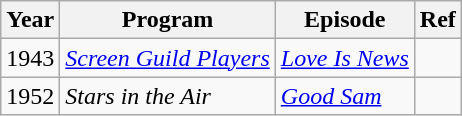<table class="wikitable">
<tr>
<th>Year</th>
<th>Program</th>
<th>Episode</th>
<th>Ref</th>
</tr>
<tr>
<td>1943</td>
<td><em><a href='#'>Screen Guild Players</a></em></td>
<td><em><a href='#'>Love Is News</a></em></td>
<td></td>
</tr>
<tr>
<td>1952</td>
<td><em>Stars in the Air</em></td>
<td><em><a href='#'>Good Sam</a></em></td>
<td></td>
</tr>
</table>
